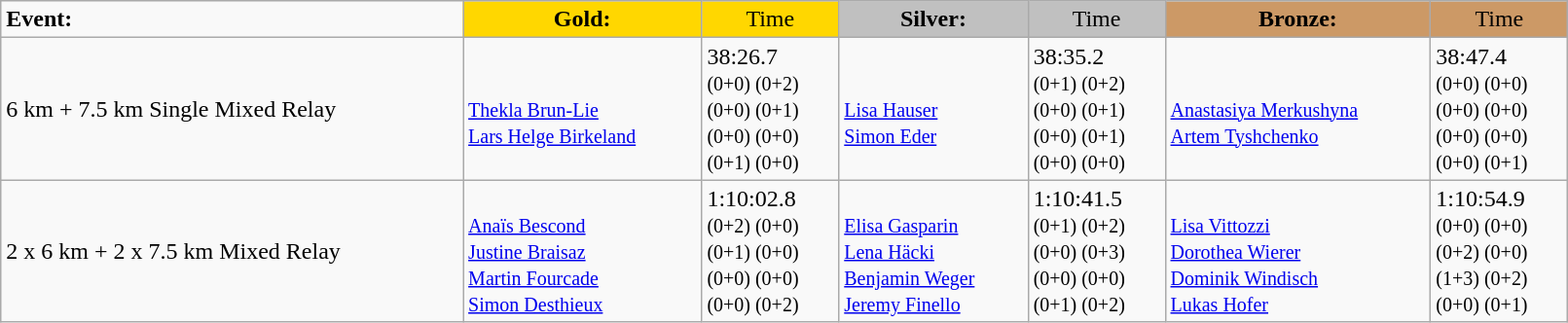<table class="wikitable" border="1" style="width:85%;">
<tr>
<td><strong>Event:</strong></td>
<td style="text-align:center;background-color:gold;"><strong>Gold:</strong></td>
<td style="text-align:center;background-color:gold;">Time</td>
<td style="text-align:center;background-color:silver;"><strong>Silver:</strong></td>
<td style="text-align:center;background-color:silver;">Time</td>
<td style="text-align:center;background-color:#CC9966;"><strong>Bronze:</strong></td>
<td style="text-align:center;background-color:#CC9966;">Time</td>
</tr>
<tr>
<td>6 km + 7.5 km Single Mixed Relay</td>
<td><strong></strong><br><small><a href='#'>Thekla Brun-Lie</a><br><a href='#'>Lars Helge Birkeland</a></small></td>
<td>38:26.7<br><small>(0+0) (0+2)<br>(0+0) (0+1)<br>(0+0) (0+0)<br>(0+1) (0+0)</small></td>
<td><br><small><a href='#'>Lisa Hauser</a><br><a href='#'>Simon Eder</a></small></td>
<td>38:35.2<br><small>(0+1) (0+2)<br>(0+0) (0+1)<br>(0+0) (0+1)<br>(0+0) (0+0)</small></td>
<td><br><small><a href='#'>Anastasiya Merkushyna</a><br><a href='#'>Artem Tyshchenko</a></small></td>
<td>38:47.4<br><small>(0+0) (0+0)<br>(0+0) (0+0)<br>(0+0) (0+0)<br>(0+0) (0+1)</small></td>
</tr>
<tr>
<td>2 x 6 km + 2 x 7.5 km Mixed Relay</td>
<td><strong></strong><br><small><a href='#'>Anaïs Bescond</a><br><a href='#'>Justine Braisaz</a><br><a href='#'>Martin Fourcade</a><br><a href='#'>Simon Desthieux</a></small></td>
<td>1:10:02.8<br><small>(0+2) (0+0)<br>(0+1) (0+0)<br>(0+0) (0+0)<br>(0+0) (0+2)</small></td>
<td><br><small><a href='#'>Elisa Gasparin</a><br><a href='#'>Lena Häcki</a><br><a href='#'>Benjamin Weger</a><br><a href='#'>Jeremy Finello</a></small></td>
<td>1:10:41.5<br><small>(0+1) (0+2)<br>(0+0) (0+3)<br>(0+0) (0+0)<br>(0+1) (0+2)</small></td>
<td><br><small><a href='#'>Lisa Vittozzi</a><br><a href='#'>Dorothea Wierer</a><br><a href='#'>Dominik Windisch</a><br><a href='#'>Lukas Hofer</a></small></td>
<td>1:10:54.9<br><small>(0+0) (0+0)<br>(0+2) (0+0)<br>(1+3) (0+2)<br>(0+0) (0+1)</small></td>
</tr>
</table>
